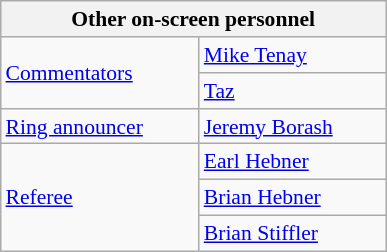<table align="right" class="wikitable" style="border:1px; font-size:90%; margin-left:1em;">
<tr>
<th colspan="2" width="250"><strong>Other on-screen personnel</strong></th>
</tr>
<tr>
<td rowspan=2><a href='#'>Commentators</a></td>
<td><a href='#'>Mike Tenay</a></td>
</tr>
<tr>
<td><a href='#'>Taz</a></td>
</tr>
<tr>
<td><a href='#'>Ring announcer</a></td>
<td><a href='#'>Jeremy Borash</a></td>
</tr>
<tr>
<td rowspan=3><a href='#'>Referee</a></td>
<td><a href='#'>Earl Hebner</a></td>
</tr>
<tr>
<td><a href='#'>Brian Hebner</a></td>
</tr>
<tr>
<td><a href='#'>Brian Stiffler</a></td>
</tr>
<tr>
</tr>
</table>
